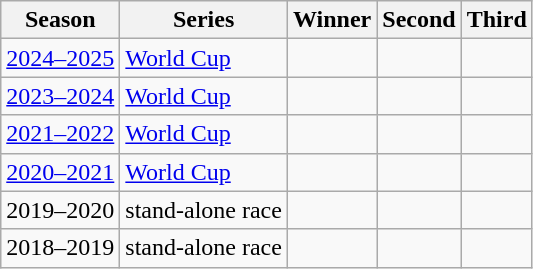<table class="wikitable">
<tr>
<th>Season</th>
<th>Series</th>
<th>Winner</th>
<th>Second</th>
<th>Third</th>
</tr>
<tr>
<td><a href='#'>2024–2025</a></td>
<td><a href='#'>World Cup</a></td>
<td></td>
<td></td>
<td></td>
</tr>
<tr>
<td><a href='#'>2023–2024</a></td>
<td><a href='#'>World Cup</a></td>
<td></td>
<td></td>
<td></td>
</tr>
<tr>
<td><a href='#'>2021–2022</a></td>
<td><a href='#'>World Cup</a></td>
<td></td>
<td></td>
<td></td>
</tr>
<tr>
<td><a href='#'>2020–2021</a></td>
<td><a href='#'>World Cup</a></td>
<td></td>
<td></td>
<td></td>
</tr>
<tr>
<td>2019–2020</td>
<td>stand-alone race</td>
<td></td>
<td></td>
<td></td>
</tr>
<tr>
<td>2018–2019</td>
<td>stand-alone race</td>
<td></td>
<td></td>
<td></td>
</tr>
</table>
